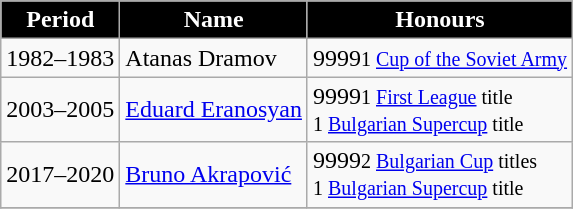<table class="wikitable">
<tr>
<th style="color:#FFFFFF; background:black;">Period</th>
<th style="color:#FFFFFF; background:black;">Name</th>
<th style="color:#FFFFFF; background:black;">Honours</th>
</tr>
<tr>
<td>1982–1983</td>
<td> Аtanas Dramov</td>
<td><span>9999</span><small>1 <a href='#'>Cup of the Soviet Army</a></small></td>
</tr>
<tr>
<td>2003–2005</td>
<td> <a href='#'>Eduard Eranosyan</a></td>
<td><span>9999</span><small>1 <a href='#'>First League</a> title<br>1 <a href='#'>Bulgarian Supercup</a> title</small></td>
</tr>
<tr>
<td>2017–2020</td>
<td> <a href='#'>Bruno Akrapović</a></td>
<td><span>9999</span><small>2 <a href='#'>Bulgarian Cup</a> titles<br>1 <a href='#'>Bulgarian Supercup</a> title</small></td>
</tr>
<tr>
</tr>
</table>
